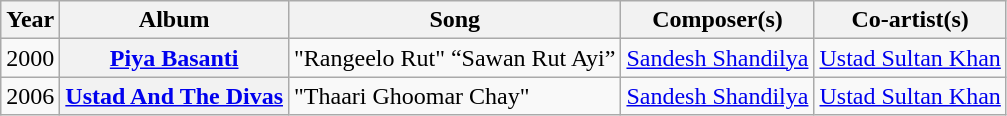<table class="wikitable">
<tr>
<th>Year</th>
<th>Album</th>
<th>Song</th>
<th>Composer(s)</th>
<th>Co-artist(s)</th>
</tr>
<tr>
<td>2000</td>
<th><strong><a href='#'>Piya Basanti</a></strong></th>
<td>"Rangeelo Rut" “Sawan Rut Ayi”</td>
<td><a href='#'>Sandesh Shandilya</a></td>
<td><a href='#'>Ustad Sultan Khan</a></td>
</tr>
<tr>
<td>2006</td>
<th><strong><a href='#'>Ustad And The Divas</a></strong></th>
<td>"Thaari Ghoomar Chay"</td>
<td><a href='#'>Sandesh Shandilya</a></td>
<td><a href='#'>Ustad Sultan Khan</a></td>
</tr>
</table>
